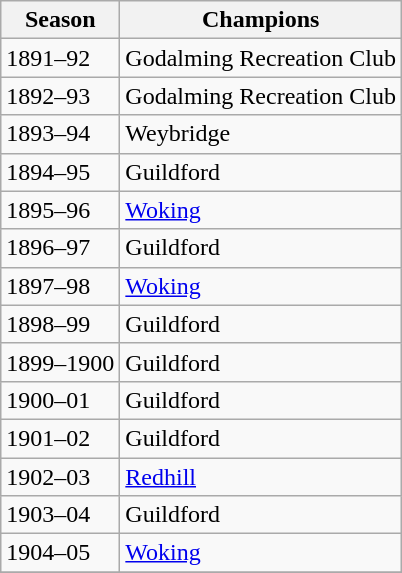<table class="wikitable" style="textalign-center">
<tr>
<th>Season</th>
<th>Champions</th>
</tr>
<tr>
<td>1891–92</td>
<td>Godalming Recreation Club</td>
</tr>
<tr>
<td>1892–93</td>
<td>Godalming Recreation Club</td>
</tr>
<tr>
<td>1893–94</td>
<td>Weybridge</td>
</tr>
<tr>
<td>1894–95</td>
<td>Guildford</td>
</tr>
<tr>
<td>1895–96</td>
<td><a href='#'>Woking</a></td>
</tr>
<tr>
<td>1896–97</td>
<td>Guildford</td>
</tr>
<tr>
<td>1897–98</td>
<td><a href='#'>Woking</a></td>
</tr>
<tr>
<td>1898–99</td>
<td>Guildford</td>
</tr>
<tr>
<td>1899–1900</td>
<td>Guildford</td>
</tr>
<tr>
<td>1900–01</td>
<td>Guildford</td>
</tr>
<tr>
<td>1901–02</td>
<td>Guildford</td>
</tr>
<tr>
<td>1902–03</td>
<td><a href='#'>Redhill</a></td>
</tr>
<tr>
<td>1903–04</td>
<td>Guildford</td>
</tr>
<tr>
<td>1904–05</td>
<td><a href='#'>Woking</a></td>
</tr>
<tr>
</tr>
</table>
